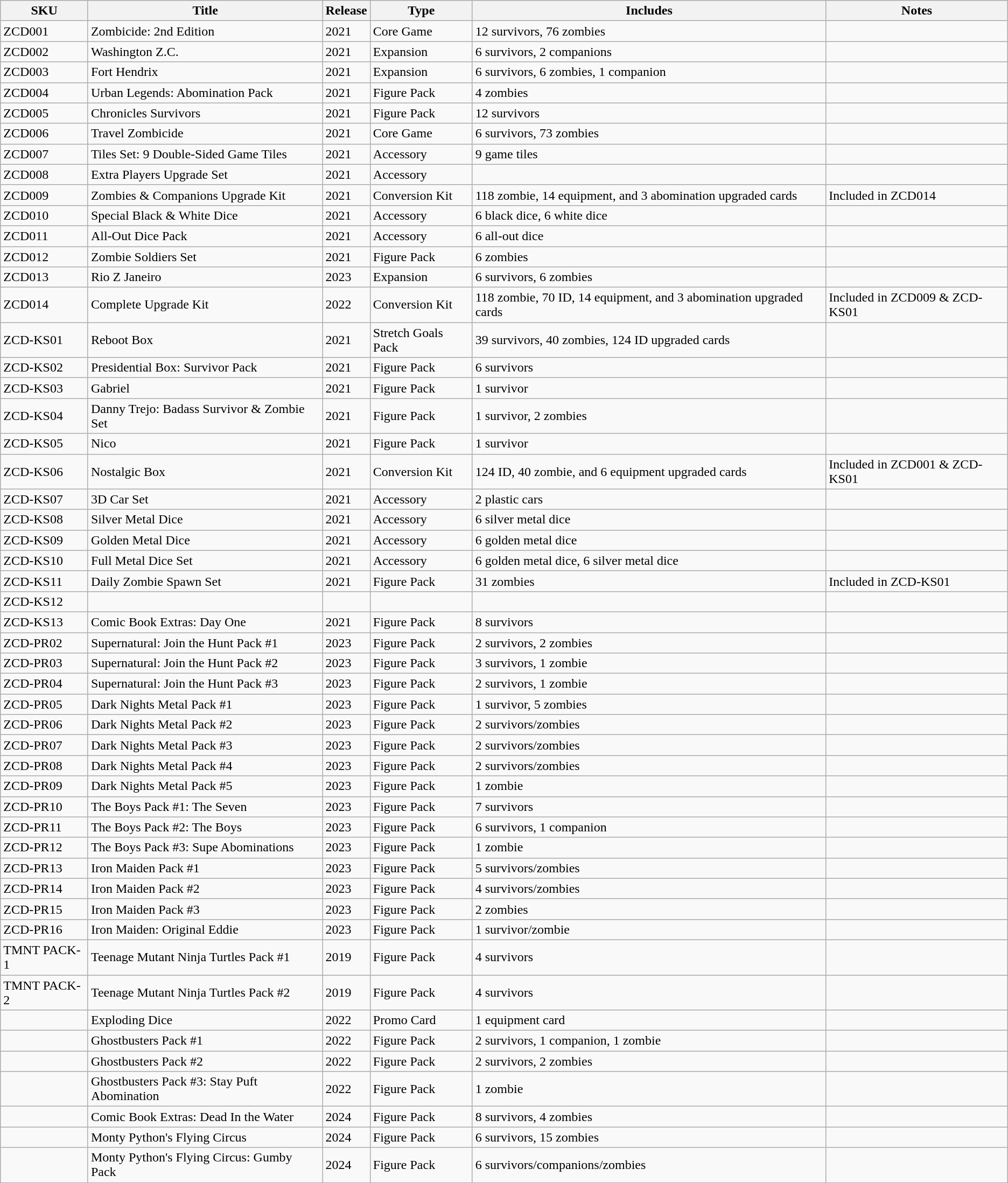<table class="wikitable">
<tr>
<th>SKU</th>
<th>Title</th>
<th>Release</th>
<th>Type</th>
<th>Includes</th>
<th>Notes</th>
</tr>
<tr>
<td>ZCD001</td>
<td>Zombicide: 2nd Edition</td>
<td>2021</td>
<td>Core Game</td>
<td>12 survivors, 76 zombies</td>
<td></td>
</tr>
<tr>
<td>ZCD002</td>
<td>Washington Z.C.</td>
<td>2021</td>
<td>Expansion</td>
<td>6 survivors, 2 companions</td>
<td></td>
</tr>
<tr>
<td>ZCD003</td>
<td>Fort Hendrix</td>
<td>2021</td>
<td>Expansion</td>
<td>6 survivors, 6 zombies, 1 companion</td>
<td></td>
</tr>
<tr>
<td>ZCD004</td>
<td>Urban Legends: Abomination Pack</td>
<td>2021</td>
<td>Figure Pack</td>
<td>4 zombies</td>
<td></td>
</tr>
<tr>
<td>ZCD005</td>
<td>Chronicles Survivors</td>
<td>2021</td>
<td>Figure Pack</td>
<td>12 survivors</td>
<td></td>
</tr>
<tr>
<td>ZCD006</td>
<td>Travel Zombicide</td>
<td>2021</td>
<td>Core Game</td>
<td>6 survivors, 73 zombies</td>
<td></td>
</tr>
<tr>
<td>ZCD007</td>
<td>Tiles Set: 9 Double-Sided Game Tiles</td>
<td>2021</td>
<td>Accessory</td>
<td>9 game tiles</td>
<td></td>
</tr>
<tr>
<td>ZCD008</td>
<td>Extra Players Upgrade Set</td>
<td>2021</td>
<td>Accessory</td>
<td></td>
<td></td>
</tr>
<tr>
<td>ZCD009</td>
<td>Zombies & Companions Upgrade Kit</td>
<td>2021</td>
<td>Conversion Kit</td>
<td>118 zombie, 14 equipment, and 3 abomination upgraded cards</td>
<td>Included in ZCD014</td>
</tr>
<tr>
<td>ZCD010</td>
<td>Special Black & White Dice</td>
<td>2021</td>
<td>Accessory</td>
<td>6 black dice, 6 white dice</td>
<td></td>
</tr>
<tr>
<td>ZCD011</td>
<td>All-Out Dice Pack</td>
<td>2021</td>
<td>Accessory</td>
<td>6 all-out dice</td>
<td></td>
</tr>
<tr>
<td>ZCD012</td>
<td>Zombie Soldiers Set</td>
<td>2021</td>
<td>Figure Pack</td>
<td>6 zombies</td>
<td></td>
</tr>
<tr>
<td>ZCD013</td>
<td>Rio Z Janeiro</td>
<td>2023</td>
<td>Expansion</td>
<td>6 survivors, 6 zombies</td>
<td></td>
</tr>
<tr>
<td>ZCD014</td>
<td>Complete Upgrade Kit</td>
<td>2022</td>
<td>Conversion Kit</td>
<td>118 zombie, 70 ID, 14 equipment, and 3 abomination upgraded cards</td>
<td>Included in ZCD009 & ZCD-KS01</td>
</tr>
<tr>
<td>ZCD-KS01</td>
<td>Reboot Box</td>
<td>2021</td>
<td>Stretch Goals Pack</td>
<td>39 survivors, 40 zombies, 124 ID upgraded cards</td>
<td></td>
</tr>
<tr>
<td>ZCD-KS02</td>
<td>Presidential Box: Survivor Pack</td>
<td>2021</td>
<td>Figure Pack</td>
<td>6 survivors</td>
<td></td>
</tr>
<tr>
<td>ZCD-KS03</td>
<td>Gabriel</td>
<td>2021</td>
<td>Figure Pack</td>
<td>1 survivor</td>
<td></td>
</tr>
<tr>
<td>ZCD-KS04</td>
<td>Danny Trejo: Badass Survivor & Zombie Set</td>
<td>2021</td>
<td>Figure Pack</td>
<td>1 survivor, 2 zombies</td>
<td></td>
</tr>
<tr>
<td>ZCD-KS05</td>
<td>Nico</td>
<td>2021</td>
<td>Figure Pack</td>
<td>1 survivor</td>
<td></td>
</tr>
<tr>
<td>ZCD-KS06</td>
<td>Nostalgic Box</td>
<td>2021</td>
<td>Conversion Kit</td>
<td>124 ID, 40 zombie, and 6 equipment upgraded cards</td>
<td>Included in ZCD001 & ZCD-KS01</td>
</tr>
<tr>
<td>ZCD-KS07</td>
<td>3D Car Set</td>
<td>2021</td>
<td>Accessory</td>
<td>2 plastic cars</td>
<td></td>
</tr>
<tr>
<td>ZCD-KS08</td>
<td>Silver Metal Dice</td>
<td>2021</td>
<td>Accessory</td>
<td>6 silver metal dice</td>
<td></td>
</tr>
<tr>
<td>ZCD-KS09</td>
<td>Golden Metal Dice</td>
<td>2021</td>
<td>Accessory</td>
<td>6 golden metal dice</td>
<td></td>
</tr>
<tr>
<td>ZCD-KS10</td>
<td>Full Metal Dice Set</td>
<td>2021</td>
<td>Accessory</td>
<td>6 golden metal dice, 6 silver metal dice</td>
<td></td>
</tr>
<tr>
<td>ZCD-KS11</td>
<td>Daily Zombie Spawn Set</td>
<td>2021</td>
<td>Figure Pack</td>
<td>31 zombies</td>
<td>Included in ZCD-KS01</td>
</tr>
<tr>
<td>ZCD-KS12</td>
<td></td>
<td></td>
<td></td>
<td></td>
<td></td>
</tr>
<tr>
<td>ZCD-KS13</td>
<td>Comic Book Extras: Day One</td>
<td>2021</td>
<td>Figure Pack</td>
<td>8 survivors</td>
<td></td>
</tr>
<tr>
<td>ZCD-PR02</td>
<td>Supernatural: Join the Hunt Pack #1</td>
<td>2023</td>
<td>Figure Pack</td>
<td>2 survivors, 2 zombies</td>
<td></td>
</tr>
<tr>
<td>ZCD-PR03</td>
<td>Supernatural: Join the Hunt Pack #2</td>
<td>2023</td>
<td>Figure Pack</td>
<td>3 survivors, 1 zombie</td>
<td></td>
</tr>
<tr>
<td>ZCD-PR04</td>
<td>Supernatural: Join the Hunt Pack #3</td>
<td>2023</td>
<td>Figure Pack</td>
<td>2 survivors, 1 zombie</td>
<td></td>
</tr>
<tr>
<td>ZCD-PR05</td>
<td>Dark Nights Metal Pack #1</td>
<td>2023</td>
<td>Figure Pack</td>
<td>1 survivor, 5 zombies</td>
<td></td>
</tr>
<tr>
<td>ZCD-PR06</td>
<td>Dark Nights Metal Pack #2</td>
<td>2023</td>
<td>Figure Pack</td>
<td>2 survivors/zombies</td>
<td></td>
</tr>
<tr>
<td>ZCD-PR07</td>
<td>Dark Nights Metal Pack #3</td>
<td>2023</td>
<td>Figure Pack</td>
<td>2 survivors/zombies</td>
<td></td>
</tr>
<tr>
<td>ZCD-PR08</td>
<td>Dark Nights Metal Pack #4</td>
<td>2023</td>
<td>Figure Pack</td>
<td>2 survivors/zombies</td>
<td></td>
</tr>
<tr>
<td>ZCD-PR09</td>
<td>Dark Nights Metal Pack #5</td>
<td>2023</td>
<td>Figure Pack</td>
<td>1 zombie</td>
<td></td>
</tr>
<tr>
<td>ZCD-PR10</td>
<td>The Boys Pack #1: The Seven</td>
<td>2023</td>
<td>Figure Pack</td>
<td>7 survivors</td>
<td></td>
</tr>
<tr>
<td>ZCD-PR11</td>
<td>The Boys Pack #2: The Boys</td>
<td>2023</td>
<td>Figure Pack</td>
<td>6 survivors, 1 companion</td>
<td></td>
</tr>
<tr>
<td>ZCD-PR12</td>
<td>The Boys Pack #3: Supe Abominations</td>
<td>2023</td>
<td>Figure Pack</td>
<td>1 zombie</td>
<td></td>
</tr>
<tr>
<td>ZCD-PR13</td>
<td>Iron Maiden Pack #1</td>
<td>2023</td>
<td>Figure Pack</td>
<td>5 survivors/zombies</td>
<td></td>
</tr>
<tr>
<td>ZCD-PR14</td>
<td>Iron Maiden Pack #2</td>
<td>2023</td>
<td>Figure Pack</td>
<td>4 survivors/zombies</td>
<td></td>
</tr>
<tr>
<td>ZCD-PR15</td>
<td>Iron Maiden Pack #3</td>
<td>2023</td>
<td>Figure Pack</td>
<td>2 zombies</td>
<td></td>
</tr>
<tr>
<td>ZCD-PR16</td>
<td>Iron Maiden: Original Eddie</td>
<td>2023</td>
<td>Figure Pack</td>
<td>1 survivor/zombie</td>
<td></td>
</tr>
<tr>
<td>TMNT PACK-1</td>
<td>Teenage Mutant Ninja Turtles Pack #1</td>
<td>2019</td>
<td>Figure Pack</td>
<td>4 survivors</td>
<td></td>
</tr>
<tr>
<td>TMNT PACK-2</td>
<td>Teenage Mutant Ninja Turtles Pack #2</td>
<td>2019</td>
<td>Figure Pack</td>
<td>4 survivors</td>
<td></td>
</tr>
<tr>
<td></td>
<td>Exploding Dice</td>
<td>2022</td>
<td>Promo Card</td>
<td>1 equipment card</td>
<td></td>
</tr>
<tr>
<td></td>
<td>Ghostbusters Pack #1</td>
<td>2022</td>
<td>Figure Pack</td>
<td>2 survivors, 1 companion, 1 zombie</td>
<td></td>
</tr>
<tr>
<td></td>
<td>Ghostbusters Pack #2</td>
<td>2022</td>
<td>Figure Pack</td>
<td>2 survivors, 2 zombies</td>
<td></td>
</tr>
<tr>
<td></td>
<td>Ghostbusters Pack #3: Stay Puft Abomination</td>
<td>2022</td>
<td>Figure Pack</td>
<td>1 zombie</td>
<td></td>
</tr>
<tr>
<td></td>
<td>Comic Book Extras: Dead In the Water</td>
<td>2024</td>
<td>Figure Pack</td>
<td>8 survivors, 4 zombies</td>
<td></td>
</tr>
<tr>
<td></td>
<td>Monty Python's Flying Circus</td>
<td>2024</td>
<td>Figure Pack</td>
<td>6 survivors, 15 zombies</td>
<td></td>
</tr>
<tr>
<td></td>
<td>Monty Python's Flying Circus: Gumby Pack</td>
<td>2024</td>
<td>Figure Pack</td>
<td>6 survivors/companions/zombies</td>
<td></td>
</tr>
</table>
